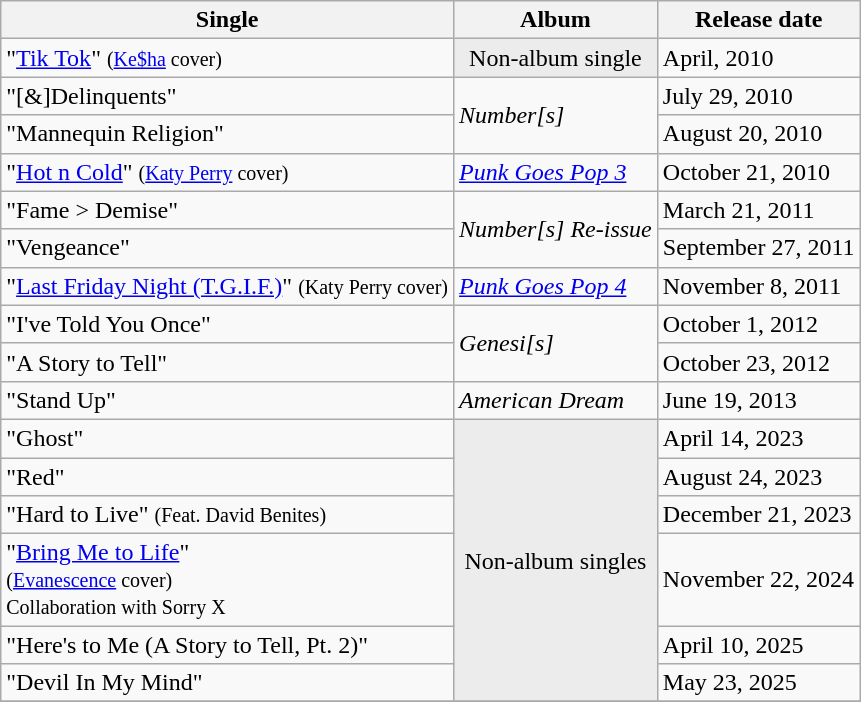<table class="wikitable">
<tr>
<th>Single</th>
<th>Album</th>
<th>Release date</th>
</tr>
<tr>
<td>"<a href='#'>Tik Tok</a>" <small>(<a href='#'>Ke$ha</a> cover)</small></td>
<td data-sort-value="" style="background: var(--background-color-interactive, #ececec); color: var(--color-base, inherit); vertical-align: middle; text-align: center; " class="table-na">Non-album single</td>
<td>April, 2010</td>
</tr>
<tr>
<td>"[&]Delinquents"</td>
<td rowspan="2"><em>Number[s]</em></td>
<td>July 29, 2010</td>
</tr>
<tr>
<td>"Mannequin Religion"</td>
<td>August 20, 2010</td>
</tr>
<tr>
<td>"<a href='#'>Hot n Cold</a>" <small>(<a href='#'>Katy Perry</a> cover)</small></td>
<td><em><a href='#'>Punk Goes Pop 3</a></em></td>
<td>October 21, 2010</td>
</tr>
<tr>
<td>"Fame > Demise"</td>
<td rowspan="2"><em>Number[s] Re-issue</em></td>
<td>March 21, 2011</td>
</tr>
<tr>
<td>"Vengeance"</td>
<td>September 27, 2011</td>
</tr>
<tr>
<td>"<a href='#'>Last Friday Night (T.G.I.F.)</a>" <small>(Katy Perry cover)</small></td>
<td><em><a href='#'>Punk Goes Pop 4</a></em></td>
<td>November 8, 2011</td>
</tr>
<tr>
<td>"I've Told You Once"</td>
<td rowspan="2"><em>Genesi[s]</em></td>
<td>October 1, 2012</td>
</tr>
<tr>
<td>"A Story to Tell"</td>
<td>October 23, 2012</td>
</tr>
<tr>
<td>"Stand Up"</td>
<td><em>American Dream</em></td>
<td>June 19, 2013</td>
</tr>
<tr>
<td>"Ghost"</td>
<td rowspan="6" data-sort-value="" style="background: var(--background-color-interactive, #ececec); color: var(--color-base, inherit); vertical-align: middle; text-align: center; " class="table-na">Non-album singles</td>
<td>April 14, 2023</td>
</tr>
<tr>
<td>"Red"</td>
<td>August 24, 2023</td>
</tr>
<tr>
<td>"Hard to Live" <small>(Feat. David Benites)</small></td>
<td>December 21, 2023</td>
</tr>
<tr>
<td>"<a href='#'>Bring Me to Life</a>" <br><small>(<a href='#'>Evanescence</a> cover)<br>Collaboration with Sorry X</small></td>
<td>November 22, 2024</td>
</tr>
<tr>
<td>"Here's to Me (A Story to Tell, Pt. 2)"</td>
<td>April 10, 2025</td>
</tr>
<tr>
<td>"Devil In My Mind"</td>
<td>May 23, 2025</td>
</tr>
<tr>
</tr>
</table>
